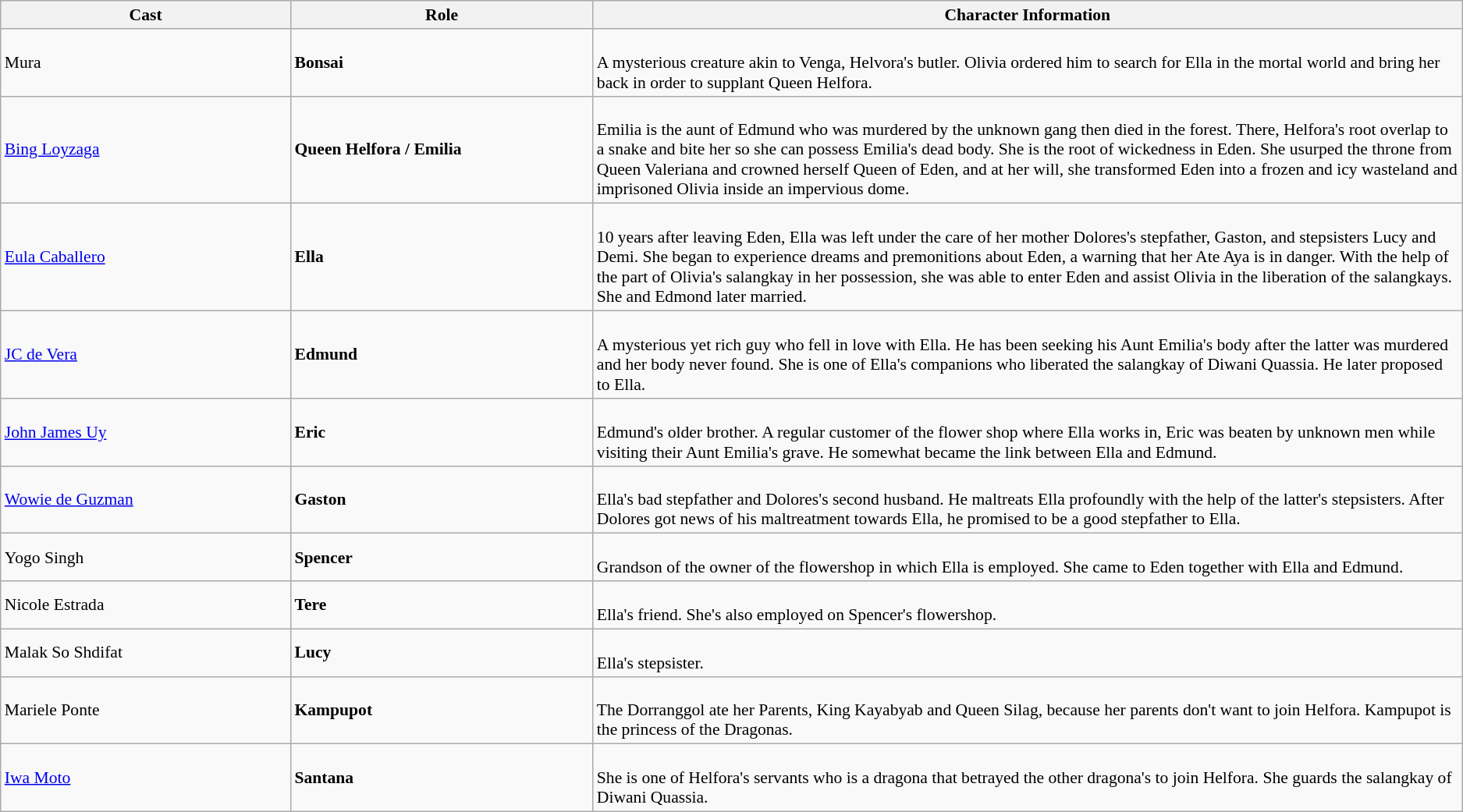<table class="wikitable" style="font-size:90%;">
<tr>
<th width="5%">Cast</th>
<th width="5%">Role</th>
<th width="15%">Character Information</th>
</tr>
<tr>
<td>Mura</td>
<td><strong> Bonsai</strong></td>
<td><br>A mysterious creature akin to Venga, Helvora's butler. Olivia ordered him to search for Ella in the mortal world and bring her back in order to supplant Queen Helfora.</td>
</tr>
<tr>
<td><a href='#'>Bing Loyzaga</a></td>
<td><strong>Queen Helfora / Emilia</strong></td>
<td><br>Emilia is the aunt of Edmund who was murdered by the unknown gang then died in the forest. There, Helfora's root overlap to a snake and  bite her so she can possess Emilia's dead body. She is the root of wickedness in Eden.  She usurped the throne from Queen Valeriana and crowned herself Queen of Eden, and at her will, she transformed Eden into a frozen and icy wasteland and imprisoned Olivia inside an impervious dome.</td>
</tr>
<tr>
<td><a href='#'>Eula Caballero</a></td>
<td><strong>Ella</strong></td>
<td><br>10 years after leaving Eden, Ella was left under the care of her mother Dolores's stepfather, Gaston, and stepsisters Lucy and Demi. She began to experience dreams and premonitions about Eden, a warning that her Ate Aya is in danger. With the help of the part of Olivia's salangkay in her possession, she was able to enter Eden and assist Olivia in the liberation of the salangkays. She and Edmond later married.</td>
</tr>
<tr>
<td><a href='#'>JC de Vera</a></td>
<td><strong>Edmund</strong></td>
<td><br>A mysterious yet rich guy who fell in love with Ella. He has been seeking his Aunt Emilia's body after the latter was murdered and her body never found. She is one of Ella's companions who liberated the salangkay of Diwani Quassia. He later proposed to Ella.</td>
</tr>
<tr>
<td><a href='#'>John James Uy</a></td>
<td><strong>Eric</strong></td>
<td><br>Edmund's older brother. A regular customer of the flower shop where Ella works in, Eric was beaten by unknown men while visiting their Aunt Emilia's grave. He somewhat became the link between Ella and Edmund.</td>
</tr>
<tr>
<td><a href='#'>Wowie de Guzman</a></td>
<td><strong>Gaston</strong></td>
<td><br>Ella's bad stepfather and Dolores's second husband. He maltreats Ella profoundly with the help of the latter's stepsisters. After Dolores got news of his maltreatment towards Ella, he promised to be a good stepfather to Ella.</td>
</tr>
<tr>
<td>Yogo Singh</td>
<td><strong>Spencer</strong></td>
<td><br>Grandson of the owner of the flowershop in which Ella is employed. She came to Eden together with Ella and Edmund.</td>
</tr>
<tr>
<td>Nicole Estrada</td>
<td><strong>Tere</strong></td>
<td><br>Ella's friend. She's also employed on Spencer's flowershop.</td>
</tr>
<tr>
<td>Malak So Shdifat</td>
<td><strong>Lucy</strong></td>
<td><br>Ella's stepsister.</td>
</tr>
<tr>
<td>Mariele Ponte</td>
<td><strong>Kampupot</strong></td>
<td><br>The Dorranggol ate her Parents, King Kayabyab and Queen Silag, because her parents don't want to join Helfora. Kampupot is the princess of the Dragonas.</td>
</tr>
<tr>
<td><a href='#'>Iwa Moto</a></td>
<td><strong>Santana </strong></td>
<td><br>She is one of Helfora's servants who is a dragona that betrayed the other dragona's to join Helfora. She guards the salangkay of Diwani Quassia.</td>
</tr>
</table>
